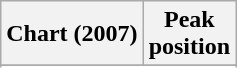<table class="wikitable sortable plainrowheaders">
<tr>
<th scope="col">Chart (2007)</th>
<th scope="col">Peak<br>position</th>
</tr>
<tr>
</tr>
<tr>
</tr>
<tr>
</tr>
<tr>
</tr>
<tr>
</tr>
<tr>
</tr>
<tr>
</tr>
<tr>
</tr>
<tr>
</tr>
<tr>
</tr>
<tr>
</tr>
<tr>
</tr>
<tr>
</tr>
<tr>
</tr>
<tr>
</tr>
</table>
